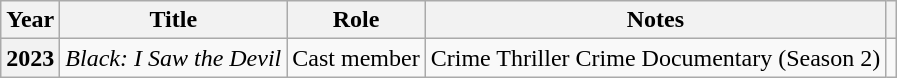<table class="wikitable sortable plainrowheaders">
<tr>
<th scope="col">Year</th>
<th scope="col">Title</th>
<th scope="col">Role</th>
<th scope="col" class="unsortable">Notes</th>
<th scope="col" class="unsortable"></th>
</tr>
<tr>
<th scope="row">2023</th>
<td><em>Black: I Saw the Devil</em></td>
<td>Cast member</td>
<td>Crime Thriller Crime Documentary (Season 2)</td>
<td></td>
</tr>
</table>
